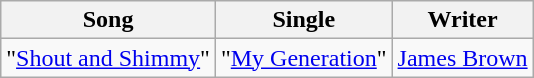<table class="wikitable">
<tr>
<th>Song</th>
<th>Single</th>
<th>Writer</th>
</tr>
<tr>
<td>"<a href='#'>Shout and Shimmy</a>"</td>
<td>"<a href='#'>My Generation</a>"</td>
<td><a href='#'>James Brown</a></td>
</tr>
</table>
